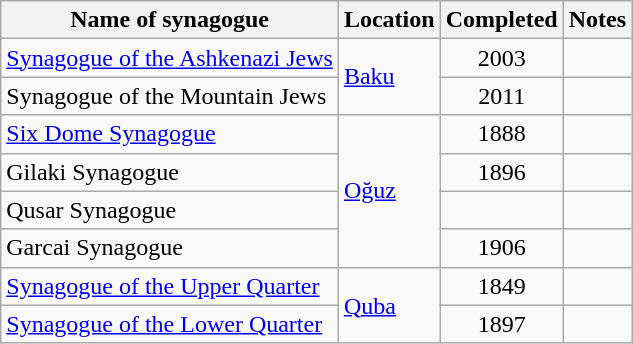<table class="wikitable sortable">
<tr>
<th>Name of synagogue</th>
<th>Location</th>
<th>Completed</th>
<th>Notes</th>
</tr>
<tr>
<td><a href='#'>Synagogue of the Ashkenazi Jews</a></td>
<td rowspan=2><a href='#'>Baku</a></td>
<td align=center>2003</td>
<td></td>
</tr>
<tr>
<td>Synagogue of the Mountain Jews</td>
<td align=center>2011</td>
<td></td>
</tr>
<tr>
<td><a href='#'>Six Dome Synagogue</a></td>
<td rowspan=4><a href='#'>Oğuz</a></td>
<td align=center>1888</td>
<td></td>
</tr>
<tr>
<td>Gilaki Synagogue</td>
<td align=center>1896</td>
<td></td>
</tr>
<tr>
<td>Qusar Synagogue</td>
<td align=center></td>
<td></td>
</tr>
<tr>
<td>Garcai Synagogue</td>
<td align=center>1906</td>
<td></td>
</tr>
<tr>
<td><a href='#'>Synagogue of the Upper Quarter</a></td>
<td rowspan=2><a href='#'>Quba</a></td>
<td align=center>1849</td>
<td></td>
</tr>
<tr>
<td><a href='#'>Synagogue of the Lower Quarter</a></td>
<td align=center>1897</td>
<td></td>
</tr>
</table>
